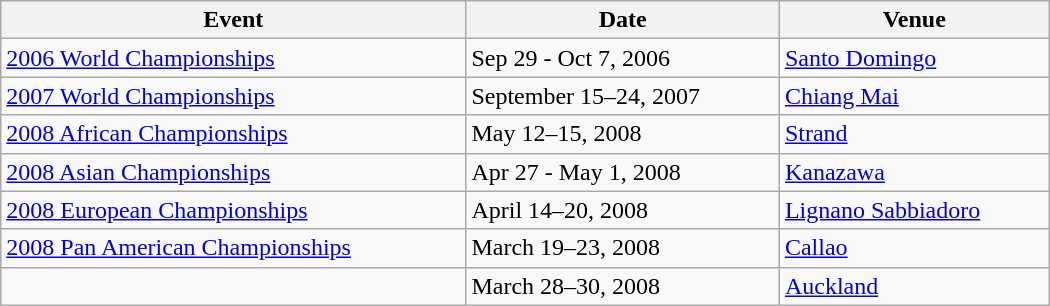<table class="wikitable" width=700>
<tr>
<th>Event</th>
<th>Date</th>
<th>Venue</th>
</tr>
<tr>
<td><a href='#'>2006 World Championships</a></td>
<td>Sep 29 - Oct 7, 2006</td>
<td> <a href='#'>Santo Domingo</a></td>
</tr>
<tr>
<td><a href='#'>2007 World Championships</a></td>
<td>September 15–24, 2007</td>
<td> <a href='#'>Chiang Mai</a></td>
</tr>
<tr>
<td><a href='#'>2008 African Championships</a></td>
<td>May 12–15, 2008</td>
<td> <a href='#'>Strand</a></td>
</tr>
<tr>
<td><a href='#'>2008 Asian Championships</a></td>
<td>Apr 27 - May 1, 2008</td>
<td> <a href='#'>Kanazawa</a></td>
</tr>
<tr>
<td><a href='#'>2008 European Championships</a></td>
<td>April 14–20, 2008</td>
<td> <a href='#'>Lignano Sabbiadoro</a></td>
</tr>
<tr>
<td><a href='#'>2008 Pan American Championships</a></td>
<td>March 19–23, 2008</td>
<td> <a href='#'>Callao</a></td>
</tr>
<tr>
<td></td>
<td>March 28–30, 2008</td>
<td> <a href='#'>Auckland</a></td>
</tr>
</table>
